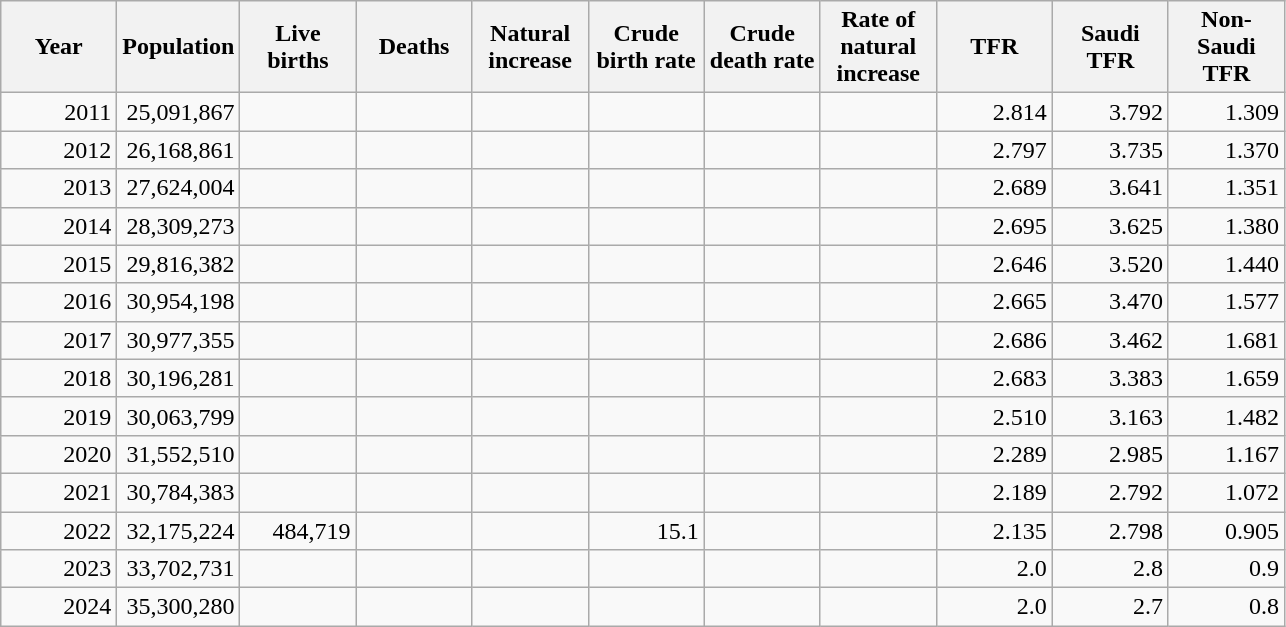<table class="wikitable sortable">
<tr>
<th style="width:70px;">Year</th>
<th style="width:70px;">Population</th>
<th style="width:70px;">Live births</th>
<th style="width:70px;">Deaths</th>
<th style="width:70px;">Natural increase</th>
<th style="width:70px;">Crude birth rate</th>
<th style="width:70px;">Crude death rate</th>
<th style="width:70px;">Rate of natural increase</th>
<th style="width:70px;">TFR</th>
<th style="width:70px;">Saudi TFR</th>
<th style="width:70px;">Non-Saudi TFR</th>
</tr>
<tr style="text-align:right;">
<td>2011</td>
<td>25,091,867</td>
<td></td>
<td></td>
<td></td>
<td></td>
<td></td>
<td></td>
<td>2.814</td>
<td>3.792</td>
<td>1.309</td>
</tr>
<tr style="text-align:right;">
<td>2012</td>
<td>26,168,861</td>
<td></td>
<td></td>
<td></td>
<td></td>
<td></td>
<td></td>
<td>2.797</td>
<td>3.735</td>
<td>1.370</td>
</tr>
<tr style="text-align:right;">
<td>2013</td>
<td>27,624,004</td>
<td></td>
<td></td>
<td></td>
<td></td>
<td></td>
<td></td>
<td>2.689</td>
<td>3.641</td>
<td>1.351</td>
</tr>
<tr style="text-align:right;">
<td>2014</td>
<td>28,309,273</td>
<td></td>
<td></td>
<td></td>
<td></td>
<td></td>
<td></td>
<td>2.695</td>
<td>3.625</td>
<td>1.380</td>
</tr>
<tr style="text-align:right;">
<td>2015</td>
<td>29,816,382</td>
<td></td>
<td></td>
<td></td>
<td></td>
<td></td>
<td></td>
<td>2.646</td>
<td>3.520</td>
<td>1.440</td>
</tr>
<tr style="text-align:right;">
<td>2016</td>
<td>30,954,198</td>
<td></td>
<td></td>
<td></td>
<td></td>
<td></td>
<td></td>
<td>2.665</td>
<td>3.470</td>
<td>1.577</td>
</tr>
<tr style="text-align:right;">
<td>2017</td>
<td>30,977,355</td>
<td></td>
<td></td>
<td></td>
<td></td>
<td></td>
<td></td>
<td>2.686</td>
<td>3.462</td>
<td>1.681</td>
</tr>
<tr style="text-align:right;">
<td>2018</td>
<td>30,196,281</td>
<td></td>
<td></td>
<td></td>
<td></td>
<td></td>
<td></td>
<td>2.683</td>
<td>3.383</td>
<td>1.659</td>
</tr>
<tr style="text-align:right;">
<td>2019</td>
<td>30,063,799</td>
<td></td>
<td></td>
<td></td>
<td></td>
<td></td>
<td></td>
<td>2.510</td>
<td>3.163</td>
<td>1.482</td>
</tr>
<tr style="text-align:right;">
<td>2020</td>
<td>31,552,510</td>
<td></td>
<td></td>
<td></td>
<td></td>
<td></td>
<td></td>
<td>2.289</td>
<td>2.985</td>
<td>1.167</td>
</tr>
<tr style="text-align:right;">
<td>2021</td>
<td>30,784,383</td>
<td></td>
<td></td>
<td></td>
<td></td>
<td></td>
<td></td>
<td>2.189</td>
<td>2.792</td>
<td>1.072</td>
</tr>
<tr style="text-align:right;">
<td>2022</td>
<td>32,175,224</td>
<td>484,719</td>
<td></td>
<td></td>
<td>15.1</td>
<td></td>
<td></td>
<td>2.135</td>
<td>2.798</td>
<td>0.905</td>
</tr>
<tr style="text-align:right;">
<td>2023</td>
<td>33,702,731</td>
<td></td>
<td></td>
<td></td>
<td></td>
<td></td>
<td></td>
<td>2.0</td>
<td>2.8</td>
<td>0.9</td>
</tr>
<tr style="text-align:right;">
<td>2024</td>
<td>35,300,280</td>
<td></td>
<td></td>
<td></td>
<td></td>
<td></td>
<td></td>
<td>2.0</td>
<td>2.7</td>
<td>0.8</td>
</tr>
</table>
